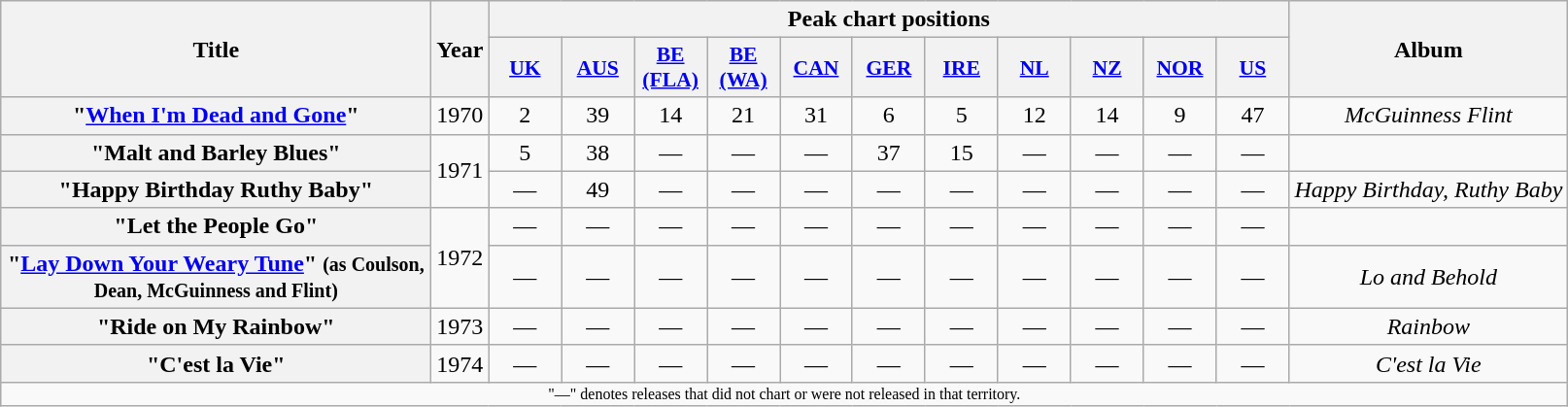<table class="wikitable plainrowheaders" style="text-align:center;">
<tr>
<th rowspan="2" scope="col" style="width:18em;">Title</th>
<th rowspan="2" scope="col" style="width:2em;">Year</th>
<th colspan="11" scope="col">Peak chart positions</th>
<th rowspan="2">Album</th>
</tr>
<tr>
<th scope="col" style="width:3em;font-size:90%;"><a href='#'>UK</a><br></th>
<th scope="col" style="width:3em;font-size:90%;"><a href='#'>AUS</a><br></th>
<th scope="col" style="width:3em;font-size:90%;"><a href='#'>BE (FLA)</a><br></th>
<th scope="col" style="width:3em;font-size:90%;"><a href='#'>BE (WA)</a><br></th>
<th scope="col" style="width:3em;font-size:90%;"><a href='#'>CAN</a><br></th>
<th scope="col" style="width:3em;font-size:90%;"><a href='#'>GER</a><br></th>
<th scope="col" style="width:3em;font-size:90%;"><a href='#'>IRE</a><br></th>
<th scope="col" style="width:3em;font-size:90%;"><a href='#'>NL</a><br></th>
<th scope="col" style="width:3em;font-size:90%;"><a href='#'>NZ</a><br></th>
<th scope="col" style="width:3em;font-size:90%;"><a href='#'>NOR</a><br></th>
<th scope="col" style="width:3em;font-size:90%;"><a href='#'>US</a><br></th>
</tr>
<tr>
<th scope="row">"<a href='#'>When I'm Dead and Gone</a>"</th>
<td>1970</td>
<td align="center">2</td>
<td align="center">39</td>
<td>14</td>
<td>21</td>
<td>31</td>
<td>6</td>
<td>5</td>
<td>12</td>
<td>14</td>
<td>9</td>
<td align="center">47</td>
<td><em>McGuinness Flint</em></td>
</tr>
<tr>
<th scope="row">"Malt and Barley Blues"</th>
<td rowspan="2">1971</td>
<td align="center">5</td>
<td align="center">38</td>
<td>—</td>
<td>—</td>
<td>—</td>
<td>37</td>
<td>15</td>
<td>—</td>
<td>—</td>
<td>—</td>
<td align="center">—</td>
<td></td>
</tr>
<tr>
<th scope="row">"Happy Birthday Ruthy Baby"</th>
<td align="center">—</td>
<td align="center">49</td>
<td>—</td>
<td>—</td>
<td>—</td>
<td>—</td>
<td>—</td>
<td>—</td>
<td>—</td>
<td>—</td>
<td>—</td>
<td><em>Happy Birthday, Ruthy Baby</em></td>
</tr>
<tr>
<th scope="row">"Let the People Go"</th>
<td rowspan="2">1972</td>
<td align="center">—</td>
<td align="center">—</td>
<td>—</td>
<td>—</td>
<td>—</td>
<td>—</td>
<td>—</td>
<td>—</td>
<td>—</td>
<td>—</td>
<td align="center">—</td>
<td></td>
</tr>
<tr>
<th scope="row">"<a href='#'>Lay Down Your Weary Tune</a>" <small>(as Coulson, Dean, McGuinness and Flint)</small></th>
<td align="center">—</td>
<td>—</td>
<td>—</td>
<td>—</td>
<td>—</td>
<td>—</td>
<td>—</td>
<td>—</td>
<td>—</td>
<td>—</td>
<td align="center">—</td>
<td><em>Lo and Behold</em></td>
</tr>
<tr>
<th scope="row">"Ride on My Rainbow"</th>
<td>1973</td>
<td align="center">—</td>
<td align="center">—</td>
<td>—</td>
<td>—</td>
<td>—</td>
<td>—</td>
<td>—</td>
<td>—</td>
<td>—</td>
<td>—</td>
<td align="center">—</td>
<td><em>Rainbow</em></td>
</tr>
<tr>
<th scope="row">"C'est la Vie"</th>
<td>1974</td>
<td align="center">—</td>
<td align="center">—</td>
<td>—</td>
<td>—</td>
<td>—</td>
<td>—</td>
<td>—</td>
<td>—</td>
<td>—</td>
<td>—</td>
<td align="center">—</td>
<td><em>C'est la Vie</em></td>
</tr>
<tr>
<td colspan="14" style="font-size:8pt">"—" denotes releases that did not chart or were not released in that territory.</td>
</tr>
</table>
